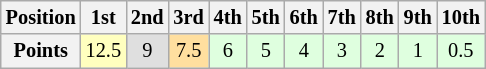<table class="wikitable" style="font-size: 85%;">
<tr>
<th>Position</th>
<th>1st</th>
<th>2nd</th>
<th>3rd</th>
<th>4th</th>
<th>5th</th>
<th>6th</th>
<th>7th</th>
<th>8th</th>
<th>9th</th>
<th>10th</th>
</tr>
<tr>
<th>Points</th>
<td style="background-color:#ffffbf" align="center">12.5</td>
<td style="background-color:#dfdfdf" align="center">9</td>
<td style="background-color:#ffdf9f" align="center">7.5</td>
<td style="background-color:#dfffdf" align="center">6</td>
<td style="background-color:#dfffdf" align="center">5</td>
<td style="background-color:#dfffdf" align="center">4</td>
<td style="background-color:#dfffdf" align="center">3</td>
<td style="background-color:#dfffdf" align="center">2</td>
<td style="background-color:#dfffdf" align="center">1</td>
<td style="background-color:#dfffdf" align="center">0.5</td>
</tr>
</table>
